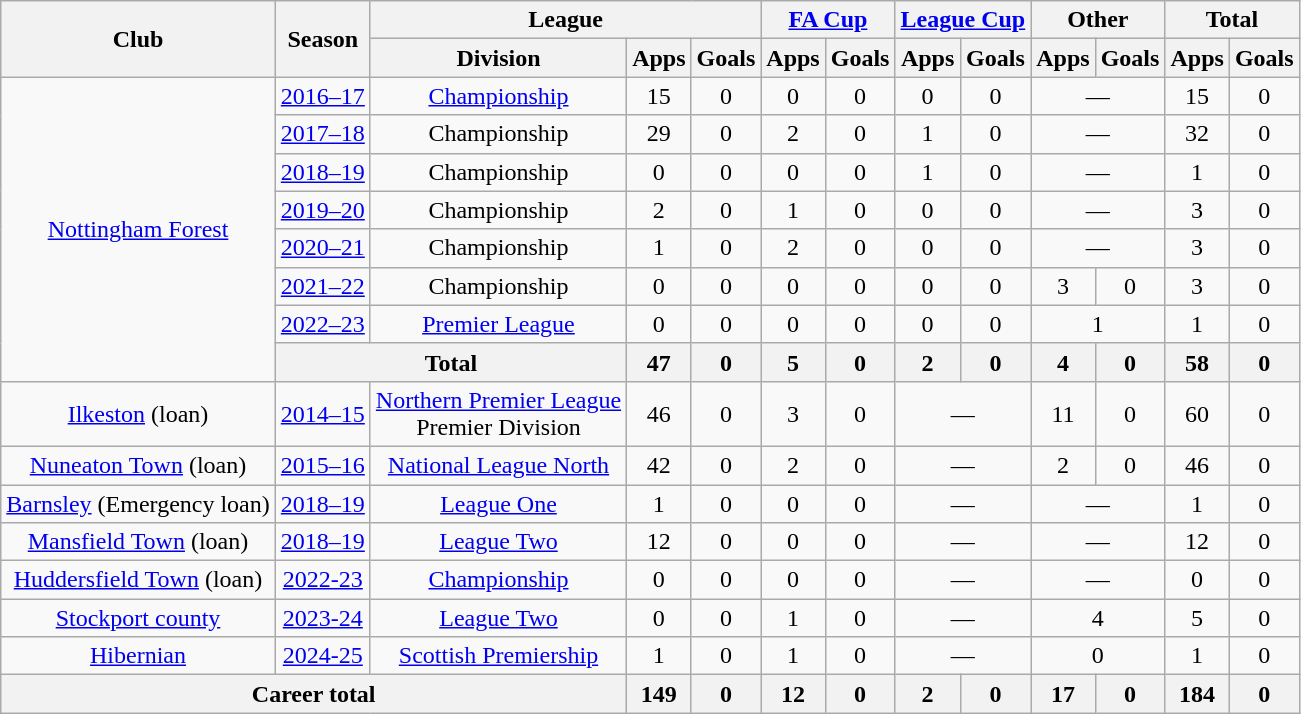<table class="wikitable" style="text-align: center;">
<tr>
<th rowspan=2>Club</th>
<th rowspan=2>Season</th>
<th colspan=3>League</th>
<th colspan=2><a href='#'>FA Cup</a></th>
<th colspan=2><a href='#'>League Cup</a></th>
<th colspan=2>Other</th>
<th colspan=2>Total</th>
</tr>
<tr>
<th>Division</th>
<th>Apps</th>
<th>Goals</th>
<th>Apps</th>
<th>Goals</th>
<th>Apps</th>
<th>Goals</th>
<th>Apps</th>
<th>Goals</th>
<th>Apps</th>
<th>Goals</th>
</tr>
<tr>
<td rowspan=8><a href='#'>Nottingham Forest</a></td>
<td><a href='#'>2016–17</a></td>
<td><a href='#'>Championship</a></td>
<td>15</td>
<td>0</td>
<td>0</td>
<td>0</td>
<td>0</td>
<td>0</td>
<td colspan=2>—</td>
<td>15</td>
<td>0</td>
</tr>
<tr>
<td><a href='#'>2017–18</a></td>
<td>Championship</td>
<td>29</td>
<td>0</td>
<td>2</td>
<td>0</td>
<td>1</td>
<td>0</td>
<td colspan=2>—</td>
<td>32</td>
<td>0</td>
</tr>
<tr>
<td><a href='#'>2018–19</a></td>
<td>Championship</td>
<td>0</td>
<td>0</td>
<td>0</td>
<td>0</td>
<td>1</td>
<td>0</td>
<td colspan=2>—</td>
<td>1</td>
<td>0</td>
</tr>
<tr>
<td><a href='#'>2019–20</a></td>
<td>Championship</td>
<td>2</td>
<td>0</td>
<td>1</td>
<td>0</td>
<td>0</td>
<td>0</td>
<td colspan=2>—</td>
<td>3</td>
<td>0</td>
</tr>
<tr>
<td><a href='#'>2020–21</a></td>
<td>Championship</td>
<td>1</td>
<td>0</td>
<td>2</td>
<td>0</td>
<td>0</td>
<td>0</td>
<td colspan=2>—</td>
<td>3</td>
<td>0</td>
</tr>
<tr>
<td><a href='#'>2021–22</a></td>
<td>Championship</td>
<td>0</td>
<td>0</td>
<td>0</td>
<td>0</td>
<td>0</td>
<td>0</td>
<td>3</td>
<td>0</td>
<td>3</td>
<td>0</td>
</tr>
<tr>
<td><a href='#'>2022–23</a></td>
<td><a href='#'>Premier League</a></td>
<td>0</td>
<td>0</td>
<td>0</td>
<td>0</td>
<td>0</td>
<td>0</td>
<td colspan=2>1</td>
<td>1</td>
<td>0</td>
</tr>
<tr>
<th colspan=2>Total</th>
<th>47</th>
<th>0</th>
<th>5</th>
<th>0</th>
<th>2</th>
<th>0</th>
<th>4</th>
<th>0</th>
<th>58</th>
<th>0</th>
</tr>
<tr>
<td><a href='#'>Ilkeston</a> (loan)</td>
<td><a href='#'>2014–15</a></td>
<td><a href='#'>Northern Premier League</a><br>Premier Division</td>
<td>46</td>
<td>0</td>
<td>3</td>
<td>0</td>
<td colspan=2>—</td>
<td>11</td>
<td>0</td>
<td>60</td>
<td>0</td>
</tr>
<tr>
<td><a href='#'>Nuneaton Town</a> (loan)</td>
<td><a href='#'>2015–16</a></td>
<td><a href='#'>National League North</a></td>
<td>42</td>
<td>0</td>
<td>2</td>
<td>0</td>
<td colspan=2>—</td>
<td>2</td>
<td>0</td>
<td>46</td>
<td>0</td>
</tr>
<tr>
<td><a href='#'>Barnsley</a> (Emergency loan)</td>
<td><a href='#'>2018–19</a></td>
<td><a href='#'>League One</a></td>
<td>1</td>
<td>0</td>
<td>0</td>
<td>0</td>
<td colspan=2>—</td>
<td colspan=2>—</td>
<td>1</td>
<td>0</td>
</tr>
<tr>
<td><a href='#'>Mansfield Town</a> (loan)</td>
<td><a href='#'>2018–19</a></td>
<td><a href='#'>League Two</a></td>
<td>12</td>
<td>0</td>
<td>0</td>
<td>0</td>
<td colspan=2>—</td>
<td colspan=2>—</td>
<td>12</td>
<td>0</td>
</tr>
<tr>
<td><a href='#'>Huddersfield Town</a> (loan)</td>
<td><a href='#'>2022-23</a></td>
<td><a href='#'>Championship</a></td>
<td>0</td>
<td>0</td>
<td>0</td>
<td>0</td>
<td colspan=2>—</td>
<td colspan=2>—</td>
<td>0</td>
<td>0</td>
</tr>
<tr>
<td><a href='#'>Stockport county</a></td>
<td><a href='#'>2023-24</a></td>
<td><a href='#'>League Two</a></td>
<td>0</td>
<td>0</td>
<td>1</td>
<td>0</td>
<td colspan=2>—</td>
<td colspan=2>4</td>
<td>5</td>
<td>0</td>
</tr>
<tr>
<td><a href='#'>Hibernian</a></td>
<td><a href='#'>2024-25</a></td>
<td><a href='#'>Scottish Premiership</a></td>
<td>1</td>
<td>0</td>
<td>1</td>
<td>0</td>
<td colspan=2>—</td>
<td colspan=2>0</td>
<td>1</td>
<td>0</td>
</tr>
<tr>
<th colspan=3>Career total</th>
<th>149</th>
<th>0</th>
<th>12</th>
<th>0</th>
<th>2</th>
<th>0</th>
<th>17</th>
<th>0</th>
<th>184</th>
<th>0</th>
</tr>
</table>
